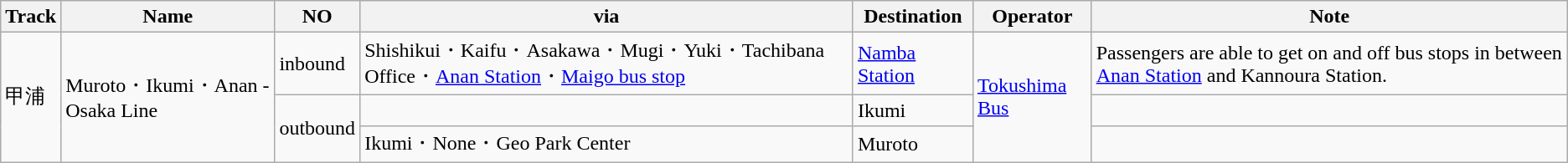<table class="wikitable">
<tr>
<th>Track</th>
<th>Name</th>
<th>NO</th>
<th>via</th>
<th>Destination</th>
<th>Operator</th>
<th>Note</th>
</tr>
<tr>
<td rowspan="3">甲浦</td>
<td rowspan="3">Muroto・Ikumi・Anan - Osaka Line</td>
<td>inbound</td>
<td>Shishikui・Kaifu・Asakawa・Mugi・Yuki・Tachibana Office・<a href='#'>Anan Station</a>・<a href='#'>Maigo bus stop</a></td>
<td><a href='#'>Namba Station</a></td>
<td rowspan="3"><a href='#'>Tokushima Bus</a></td>
<td>Passengers are able to get on and off bus stops in between <a href='#'>Anan Station</a> and Kannoura Station.</td>
</tr>
<tr>
<td rowspan="2">outbound</td>
<td></td>
<td>Ikumi</td>
<td></td>
</tr>
<tr>
<td>Ikumi・None・Geo Park Center</td>
<td>Muroto</td>
<td></td>
</tr>
</table>
